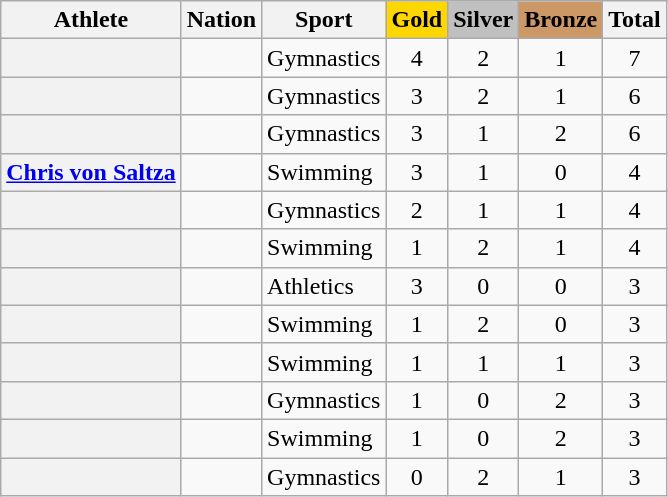<table class="wikitable sortable plainrowheaders" style="text-align:center">
<tr>
<th scope=col>Athlete</th>
<th scope=col>Nation</th>
<th scope=col>Sport</th>
<th scope="col" style="background:gold;"><strong>Gold</strong></th>
<th scope="col" style="background:silver;"><strong>Silver</strong></th>
<th scope="col" style="background:#c96;"><strong>Bronze</strong></th>
<th scope=col>Total</th>
</tr>
<tr>
<th scope="row" style="text-align:left;"></th>
<td align=left></td>
<td align=left>Gymnastics</td>
<td>4</td>
<td>2</td>
<td>1</td>
<td>7</td>
</tr>
<tr>
<th scope="row" style="text-align:left;"></th>
<td align=left></td>
<td align=left>Gymnastics</td>
<td>3</td>
<td>2</td>
<td>1</td>
<td>6</td>
</tr>
<tr>
<th scope="row" style="text-align:left;"></th>
<td align=left></td>
<td align=left>Gymnastics</td>
<td>3</td>
<td>1</td>
<td>2</td>
<td>6</td>
</tr>
<tr>
<th scope="row" style="text-align:left;"><a href='#'>Chris von Saltza</a></th>
<td align=left></td>
<td align=left>Swimming</td>
<td>3</td>
<td>1</td>
<td>0</td>
<td>4</td>
</tr>
<tr>
<th scope="row" style="text-align:left;"></th>
<td align=left></td>
<td align=left>Gymnastics</td>
<td>2</td>
<td>1</td>
<td>1</td>
<td>4</td>
</tr>
<tr>
<th scope="row" style="text-align:left;"></th>
<td align=left></td>
<td align=left>Swimming</td>
<td>1</td>
<td>2</td>
<td>1</td>
<td>4</td>
</tr>
<tr>
<th scope="row" style="text-align:left;"></th>
<td align=left></td>
<td align=left>Athletics</td>
<td>3</td>
<td>0</td>
<td>0</td>
<td>3</td>
</tr>
<tr>
<th scope="row" style="text-align:left;"></th>
<td align=left></td>
<td align=left>Swimming</td>
<td>1</td>
<td>2</td>
<td>0</td>
<td>3</td>
</tr>
<tr>
<th scope="row" style="text-align:left;"></th>
<td align=left></td>
<td align=left>Swimming</td>
<td>1</td>
<td>1</td>
<td>1</td>
<td>3</td>
</tr>
<tr>
<th scope="row" style="text-align:left;"></th>
<td align=left></td>
<td align=left>Gymnastics</td>
<td>1</td>
<td>0</td>
<td>2</td>
<td>3</td>
</tr>
<tr>
<th scope="row" style="text-align:left;"></th>
<td align=left></td>
<td align=left>Swimming</td>
<td>1</td>
<td>0</td>
<td>2</td>
<td>3</td>
</tr>
<tr>
<th scope="row" style="text-align:left;"></th>
<td align=left></td>
<td align=left>Gymnastics</td>
<td>0</td>
<td>2</td>
<td>1</td>
<td>3</td>
</tr>
</table>
